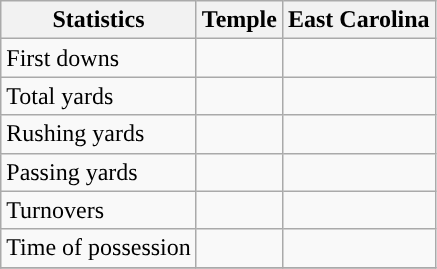<table class="wikitable">
<tr>
<th>Statistics</th>
<th>Temple</th>
<th>East Carolina</th>
</tr>
<tr>
<td>First downs</td>
<td> </td>
<td> </td>
</tr>
<tr>
<td>Total yards</td>
<td> </td>
<td> </td>
</tr>
<tr>
<td>Rushing yards</td>
<td> </td>
<td> </td>
</tr>
<tr>
<td>Passing yards</td>
<td> </td>
<td> </td>
</tr>
<tr>
<td>Turnovers</td>
<td> </td>
<td> </td>
</tr>
<tr>
<td>Time of possession</td>
<td> </td>
<td> </td>
</tr>
<tr>
</tr>
</table>
